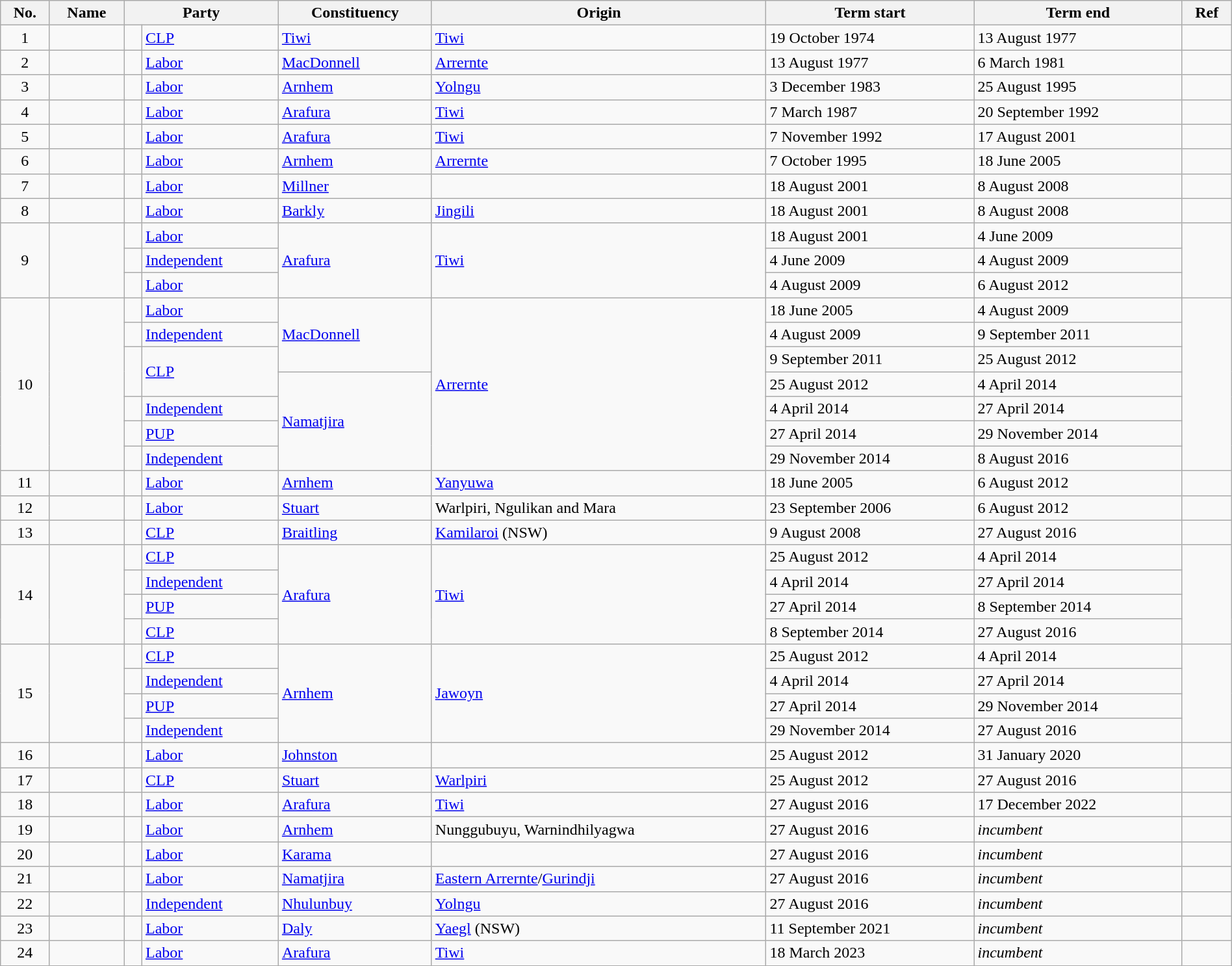<table class="wikitable sortable" width="100%">
<tr>
<th>No.</th>
<th>Name</th>
<th colspan="2">Party</th>
<th>Constituency</th>
<th>Origin</th>
<th>Term start</th>
<th>Term end</th>
<th class=unsortable>Ref</th>
</tr>
<tr>
<td align=center>1</td>
<td></td>
<td> </td>
<td><a href='#'>CLP</a></td>
<td><a href='#'>Tiwi</a></td>
<td><a href='#'>Tiwi</a></td>
<td>19 October 1974</td>
<td>13 August 1977</td>
<td align=center></td>
</tr>
<tr>
<td align=center>2</td>
<td></td>
<td> </td>
<td><a href='#'>Labor</a></td>
<td><a href='#'>MacDonnell</a></td>
<td><a href='#'>Arrernte</a></td>
<td>13 August 1977</td>
<td>6 March 1981</td>
<td></td>
</tr>
<tr>
<td align=center>3</td>
<td></td>
<td> </td>
<td><a href='#'>Labor</a></td>
<td><a href='#'>Arnhem</a></td>
<td><a href='#'>Yolngu</a></td>
<td>3 December 1983</td>
<td>25 August 1995</td>
<td></td>
</tr>
<tr>
<td align=center>4</td>
<td></td>
<td> </td>
<td><a href='#'>Labor</a></td>
<td><a href='#'>Arafura</a></td>
<td><a href='#'>Tiwi</a></td>
<td>7 March 1987</td>
<td>20 September 1992</td>
<td></td>
</tr>
<tr>
<td align=center>5</td>
<td></td>
<td> </td>
<td><a href='#'>Labor</a></td>
<td><a href='#'>Arafura</a></td>
<td><a href='#'>Tiwi</a></td>
<td>7 November 1992</td>
<td>17 August 2001</td>
<td></td>
</tr>
<tr>
<td align=center>6</td>
<td></td>
<td> </td>
<td><a href='#'>Labor</a></td>
<td><a href='#'>Arnhem</a></td>
<td><a href='#'>Arrernte</a></td>
<td>7 October 1995</td>
<td>18 June 2005</td>
<td></td>
</tr>
<tr>
<td align=center>7</td>
<td></td>
<td> </td>
<td><a href='#'>Labor</a></td>
<td><a href='#'>Millner</a></td>
<td></td>
<td>18 August 2001</td>
<td>8 August 2008</td>
<td></td>
</tr>
<tr>
<td align=center>8</td>
<td></td>
<td> </td>
<td><a href='#'>Labor</a></td>
<td><a href='#'>Barkly</a></td>
<td><a href='#'>Jingili</a></td>
<td>18 August 2001</td>
<td>8 August 2008</td>
<td></td>
</tr>
<tr>
<td rowspan="3" align=center>9</td>
<td rowspan="3"></td>
<td> </td>
<td><a href='#'>Labor</a></td>
<td rowspan="3"><a href='#'>Arafura</a></td>
<td rowspan="3"><a href='#'>Tiwi</a></td>
<td>18 August 2001</td>
<td>4 June 2009</td>
<td rowspan="3" align="center"></td>
</tr>
<tr>
<td> </td>
<td><a href='#'>Independent</a></td>
<td>4 June 2009</td>
<td>4 August 2009</td>
</tr>
<tr>
<td> </td>
<td><a href='#'>Labor</a></td>
<td>4 August 2009</td>
<td>6 August 2012</td>
</tr>
<tr>
<td rowspan="7" align=center>10</td>
<td rowspan="7"></td>
<td> </td>
<td><a href='#'>Labor</a></td>
<td rowspan="3"><a href='#'>MacDonnell</a></td>
<td rowspan="7"><a href='#'>Arrernte</a></td>
<td>18 June 2005</td>
<td>4 August 2009</td>
<td rowspan="7"></td>
</tr>
<tr>
<td> </td>
<td><a href='#'>Independent</a></td>
<td>4 August 2009</td>
<td>9 September 2011</td>
</tr>
<tr>
<td rowspan="2" > </td>
<td rowspan="2"><a href='#'>CLP</a></td>
<td>9 September 2011</td>
<td>25 August 2012</td>
</tr>
<tr>
<td rowspan="4"><a href='#'>Namatjira</a></td>
<td>25 August 2012</td>
<td>4 April 2014</td>
</tr>
<tr>
<td> </td>
<td><a href='#'>Independent</a></td>
<td>4 April 2014</td>
<td>27 April 2014</td>
</tr>
<tr>
<td> </td>
<td><a href='#'>PUP</a></td>
<td>27 April 2014</td>
<td>29 November 2014</td>
</tr>
<tr>
<td> </td>
<td><a href='#'>Independent</a></td>
<td>29 November 2014</td>
<td>8 August 2016</td>
</tr>
<tr>
<td align=center>11</td>
<td></td>
<td> </td>
<td><a href='#'>Labor</a></td>
<td><a href='#'>Arnhem</a></td>
<td><a href='#'>Yanyuwa</a></td>
<td>18 June 2005</td>
<td>6 August 2012</td>
<td align=center></td>
</tr>
<tr>
<td align=center>12</td>
<td></td>
<td> </td>
<td><a href='#'>Labor</a></td>
<td><a href='#'>Stuart</a></td>
<td>Warlpiri, Ngulikan and Mara</td>
<td>23 September 2006</td>
<td>6 August 2012</td>
<td></td>
</tr>
<tr>
<td align=center>13</td>
<td></td>
<td> </td>
<td><a href='#'>CLP</a></td>
<td><a href='#'>Braitling</a></td>
<td><a href='#'>Kamilaroi</a> (NSW)</td>
<td>9 August 2008</td>
<td>27 August 2016</td>
<td></td>
</tr>
<tr>
<td rowspan="4" align=center>14</td>
<td rowspan="4"></td>
<td> </td>
<td><a href='#'>CLP</a></td>
<td rowspan="4"><a href='#'>Arafura</a></td>
<td rowspan="4"><a href='#'>Tiwi</a></td>
<td>25 August 2012</td>
<td>4 April 2014</td>
<td rowspan="4"></td>
</tr>
<tr>
<td> </td>
<td><a href='#'>Independent</a></td>
<td>4 April 2014</td>
<td>27 April 2014</td>
</tr>
<tr>
<td> </td>
<td><a href='#'>PUP</a></td>
<td>27 April 2014</td>
<td>8 September 2014</td>
</tr>
<tr>
<td> </td>
<td><a href='#'>CLP</a></td>
<td>8 September 2014</td>
<td>27 August 2016</td>
</tr>
<tr>
<td rowspan="4" align=center>15</td>
<td rowspan="4"></td>
<td> </td>
<td><a href='#'>CLP</a></td>
<td rowspan="4"><a href='#'>Arnhem</a></td>
<td rowspan="4"><a href='#'>Jawoyn</a></td>
<td>25 August 2012</td>
<td>4 April 2014</td>
<td rowspan="4"></td>
</tr>
<tr>
<td> </td>
<td><a href='#'>Independent</a></td>
<td>4 April 2014</td>
<td>27 April 2014</td>
</tr>
<tr>
<td> </td>
<td><a href='#'>PUP</a></td>
<td>27 April 2014</td>
<td>29 November 2014</td>
</tr>
<tr>
<td> </td>
<td><a href='#'>Independent</a></td>
<td>29 November 2014</td>
<td>27 August 2016</td>
</tr>
<tr>
<td align=center>16</td>
<td></td>
<td> </td>
<td><a href='#'>Labor</a></td>
<td><a href='#'>Johnston</a></td>
<td></td>
<td>25 August 2012</td>
<td>31 January 2020</td>
<td></td>
</tr>
<tr>
<td align=center>17</td>
<td></td>
<td> </td>
<td><a href='#'>CLP</a></td>
<td><a href='#'>Stuart</a></td>
<td><a href='#'>Warlpiri</a></td>
<td>25 August 2012</td>
<td>27 August 2016</td>
<td></td>
</tr>
<tr>
<td align=center>18</td>
<td></td>
<td> </td>
<td><a href='#'>Labor</a></td>
<td><a href='#'>Arafura</a></td>
<td><a href='#'>Tiwi</a></td>
<td>27 August 2016</td>
<td>17 December 2022</td>
<td></td>
</tr>
<tr>
<td align=center>19</td>
<td></td>
<td> </td>
<td><a href='#'>Labor</a></td>
<td><a href='#'>Arnhem</a></td>
<td>Nunggubuyu, Warnindhilyagwa</td>
<td>27 August 2016</td>
<td><em>incumbent</em></td>
<td></td>
</tr>
<tr>
<td align=center>20</td>
<td></td>
<td> </td>
<td><a href='#'>Labor</a></td>
<td><a href='#'>Karama</a></td>
<td></td>
<td>27 August 2016</td>
<td><em>incumbent</em></td>
<td></td>
</tr>
<tr>
<td align=center>21</td>
<td></td>
<td> </td>
<td><a href='#'>Labor</a></td>
<td><a href='#'>Namatjira</a></td>
<td><a href='#'>Eastern Arrernte</a>/<a href='#'>Gurindji</a></td>
<td>27 August 2016</td>
<td><em>incumbent</em></td>
<td></td>
</tr>
<tr>
<td align=center>22</td>
<td></td>
<td> </td>
<td><a href='#'>Independent</a></td>
<td><a href='#'>Nhulunbuy</a></td>
<td><a href='#'>Yolngu</a></td>
<td>27 August 2016</td>
<td><em>incumbent</em></td>
<td></td>
</tr>
<tr>
<td align=center>23</td>
<td></td>
<td> </td>
<td><a href='#'>Labor</a></td>
<td><a href='#'>Daly</a></td>
<td><a href='#'>Yaegl</a> (NSW)</td>
<td>11 September 2021</td>
<td><em>incumbent</em></td>
<td></td>
</tr>
<tr>
<td align=center>24</td>
<td></td>
<td> </td>
<td><a href='#'>Labor</a></td>
<td><a href='#'>Arafura</a></td>
<td><a href='#'>Tiwi</a></td>
<td>18 March 2023</td>
<td><em>incumbent</em></td>
<td></td>
</tr>
</table>
